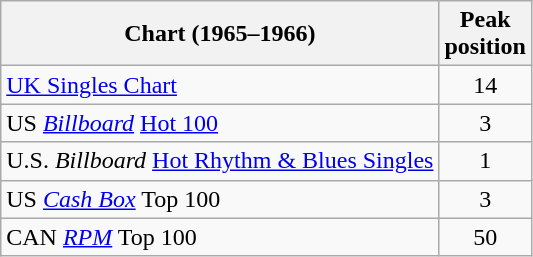<table class="wikitable sortable">
<tr>
<th>Chart (1965–1966)</th>
<th>Peak<br>position</th>
</tr>
<tr>
<td><a href='#'>UK Singles Chart</a></td>
<td style="text-align:center;">14</td>
</tr>
<tr>
<td>US <em><a href='#'>Billboard</a></em> <a href='#'>Hot 100</a></td>
<td style="text-align:center;">3</td>
</tr>
<tr>
<td>U.S. <em>Billboard</em> <a href='#'>Hot Rhythm & Blues Singles</a></td>
<td style="text-align:center;">1</td>
</tr>
<tr>
<td>US <em><a href='#'>Cash Box</a></em> Top 100</td>
<td style="text-align:center;">3</td>
</tr>
<tr>
<td>CAN <em><a href='#'>RPM</a></em> Top 100</td>
<td style="text-align:center;">50</td>
</tr>
</table>
